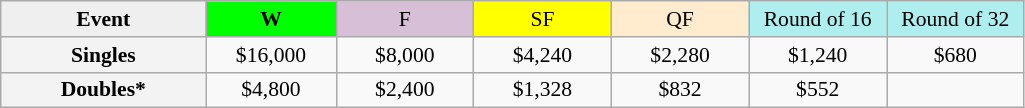<table class=wikitable style=font-size:90%;text-align:center>
<tr>
<td width=130 bgcolor=efefef><strong>Event</strong></td>
<td width=80 bgcolor=lime><strong>W</strong></td>
<td width=85 bgcolor=thistle>F</td>
<td width=85 bgcolor=ffff00>SF</td>
<td width=85 bgcolor=ffebcd>QF</td>
<td width=85 bgcolor=afeeee>Round of 16</td>
<td width=85 bgcolor=afeeee>Round of 32</td>
</tr>
<tr>
<th style=background:#f3f3f3>Singles</th>
<td>$16,000</td>
<td>$8,000</td>
<td>$4,240</td>
<td>$2,280</td>
<td>$1,240</td>
<td>$680</td>
</tr>
<tr>
<th style=background:#f3f3f3>Doubles*</th>
<td>$4,800</td>
<td>$2,400</td>
<td>$1,328</td>
<td>$832</td>
<td>$552</td>
<td></td>
</tr>
</table>
